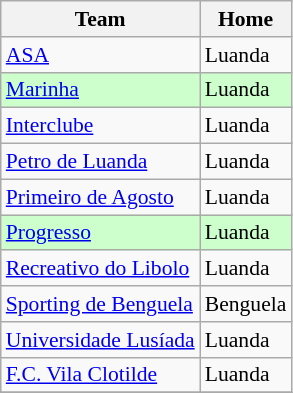<table class="wikitable" style="font-size:90%;">
<tr>
<th>Team</th>
<th>Home</th>
</tr>
<tr>
<td><a href='#'>ASA</a></td>
<td>Luanda</td>
</tr>
<tr style="background: #ccffcc;">
<td><a href='#'>Marinha</a></td>
<td>Luanda</td>
</tr>
<tr>
<td><a href='#'>Interclube</a></td>
<td>Luanda</td>
</tr>
<tr>
<td><a href='#'>Petro de Luanda</a></td>
<td>Luanda</td>
</tr>
<tr>
<td><a href='#'>Primeiro de Agosto</a></td>
<td>Luanda</td>
</tr>
<tr style="background: #ccffcc;">
<td><a href='#'>Progresso</a></td>
<td>Luanda</td>
</tr>
<tr>
<td><a href='#'>Recreativo do Libolo</a></td>
<td>Luanda </td>
</tr>
<tr>
<td><a href='#'>Sporting de Benguela</a></td>
<td>Benguela</td>
</tr>
<tr>
<td><a href='#'>Universidade Lusíada</a></td>
<td>Luanda</td>
</tr>
<tr>
<td><a href='#'>F.C. Vila Clotilde</a></td>
<td>Luanda</td>
</tr>
<tr>
</tr>
</table>
